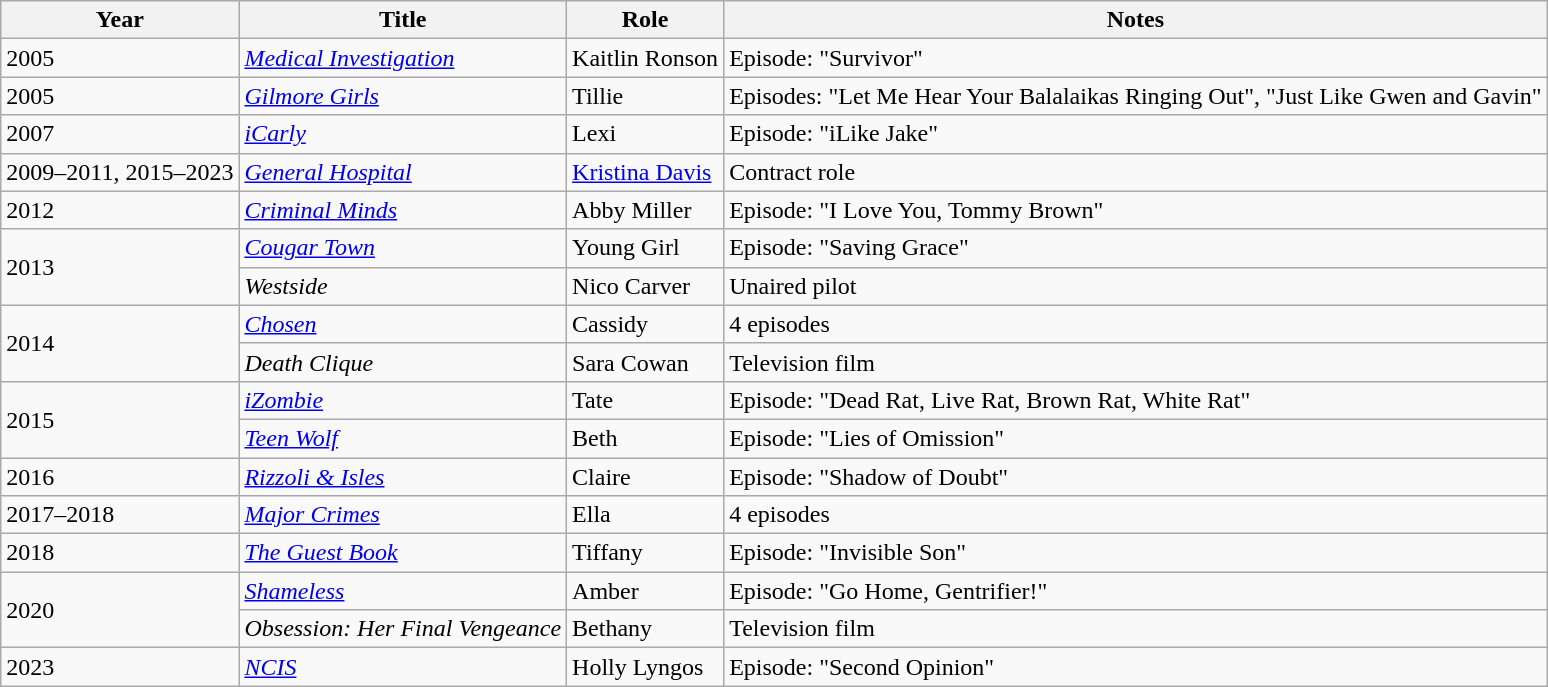<table class="wikitable sortable">
<tr>
<th>Year</th>
<th>Title</th>
<th>Role</th>
<th class="unsortable">Notes</th>
</tr>
<tr>
<td>2005</td>
<td><em><a href='#'>Medical Investigation</a></em></td>
<td>Kaitlin Ronson</td>
<td>Episode: "Survivor"</td>
</tr>
<tr>
<td>2005</td>
<td><em><a href='#'>Gilmore Girls</a></em></td>
<td>Tillie</td>
<td>Episodes: "Let Me Hear Your Balalaikas Ringing Out", "Just Like Gwen and Gavin"</td>
</tr>
<tr>
<td>2007</td>
<td><em><a href='#'>iCarly</a></em></td>
<td>Lexi</td>
<td>Episode: "iLike Jake"</td>
</tr>
<tr>
<td>2009–2011, 2015–2023</td>
<td><em><a href='#'>General Hospital</a></em></td>
<td><a href='#'>Kristina Davis</a></td>
<td>Contract role</td>
</tr>
<tr>
<td>2012</td>
<td><em><a href='#'>Criminal Minds</a></em></td>
<td>Abby Miller</td>
<td>Episode: "I Love You, Tommy Brown"</td>
</tr>
<tr>
<td rowspan="2">2013</td>
<td><em><a href='#'>Cougar Town</a></em></td>
<td>Young Girl</td>
<td>Episode: "Saving Grace"</td>
</tr>
<tr>
<td><em>Westside</em></td>
<td>Nico Carver</td>
<td>Unaired pilot</td>
</tr>
<tr>
<td rowspan="2">2014</td>
<td><em><a href='#'>Chosen</a></em></td>
<td>Cassidy</td>
<td>4 episodes</td>
</tr>
<tr>
<td><em>Death Clique</em></td>
<td>Sara Cowan</td>
<td>Television film</td>
</tr>
<tr>
<td rowspan="2">2015</td>
<td><em><a href='#'>iZombie</a></em></td>
<td>Tate</td>
<td>Episode: "Dead Rat, Live Rat, Brown Rat, White Rat"</td>
</tr>
<tr>
<td><em><a href='#'>Teen Wolf</a></em></td>
<td>Beth</td>
<td>Episode: "Lies of Omission"</td>
</tr>
<tr>
<td>2016</td>
<td><em><a href='#'>Rizzoli & Isles</a></em></td>
<td>Claire</td>
<td>Episode: "Shadow of Doubt"</td>
</tr>
<tr>
<td>2017–2018</td>
<td><em><a href='#'>Major Crimes</a></em></td>
<td>Ella</td>
<td>4 episodes</td>
</tr>
<tr>
<td>2018</td>
<td><em><a href='#'>The Guest Book</a></em></td>
<td>Tiffany</td>
<td>Episode: "Invisible Son"</td>
</tr>
<tr>
<td rowspan="2">2020</td>
<td><em><a href='#'>Shameless</a></em></td>
<td>Amber</td>
<td>Episode: "Go Home, Gentrifier!"</td>
</tr>
<tr>
<td><em>Obsession: Her Final Vengeance</em></td>
<td>Bethany</td>
<td>Television film</td>
</tr>
<tr>
<td>2023</td>
<td><em><a href='#'>NCIS</a></em></td>
<td>Holly Lyngos</td>
<td>Episode: "Second Opinion"</td>
</tr>
</table>
